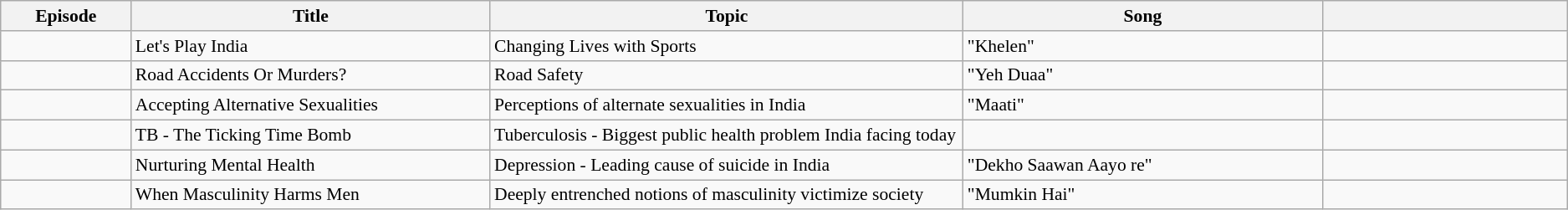<table class="wikitable" style="font-size: 90%;" " border="2" cellpadding="4" background: #f9f9f9;>
<tr align="center">
<th width=8%>Episode</th>
<th width=22%>Title</th>
<th width=29%>Topic</th>
<th width=22%>Song</th>
<th width=15%></th>
</tr>
<tr>
<td></td>
<td>Let's Play India</td>
<td>Changing Lives with Sports</td>
<td>"Khelen"</td>
<td></td>
</tr>
<tr>
<td></td>
<td>Road Accidents Or Murders?</td>
<td>Road Safety</td>
<td>"Yeh Duaa"</td>
<td></td>
</tr>
<tr>
<td></td>
<td>Accepting Alternative Sexualities</td>
<td>Perceptions of alternate sexualities in India</td>
<td>"Maati"</td>
<td></td>
</tr>
<tr>
<td></td>
<td>TB - The Ticking Time Bomb</td>
<td>Tuberculosis - Biggest public health problem India facing today</td>
<td></td>
<td></td>
</tr>
<tr>
<td></td>
<td>Nurturing Mental Health</td>
<td>Depression - Leading cause of suicide in India</td>
<td>"Dekho Saawan Aayo re"</td>
<td></td>
</tr>
<tr>
<td></td>
<td>When Masculinity Harms Men</td>
<td>Deeply entrenched notions of masculinity victimize society</td>
<td>"Mumkin Hai"</td>
<td></td>
</tr>
</table>
